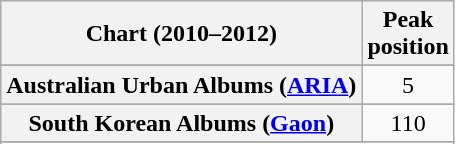<table class="wikitable sortable plainrowheaders" style="text-align:center">
<tr>
<th scope="col">Chart (2010–2012)</th>
<th scope="col">Peak<br> position</th>
</tr>
<tr>
</tr>
<tr>
<th scope="row">Australian Urban Albums (<a href='#'>ARIA</a>)</th>
<td>5</td>
</tr>
<tr>
</tr>
<tr>
</tr>
<tr>
</tr>
<tr>
</tr>
<tr>
</tr>
<tr>
<th scope="row">South Korean Albums (<a href='#'>Gaon</a>)</th>
<td>110</td>
</tr>
<tr>
</tr>
<tr>
</tr>
<tr>
</tr>
<tr>
</tr>
<tr>
</tr>
<tr>
</tr>
<tr>
</tr>
</table>
